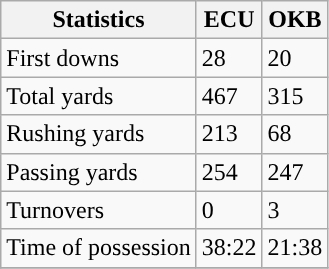<table class="wikitable" style="float: left;">
<tr>
<th>Statistics</th>
<th>ECU</th>
<th>OKB</th>
</tr>
<tr>
<td>First downs</td>
<td>28</td>
<td>20</td>
</tr>
<tr>
<td>Total yards</td>
<td>467</td>
<td>315</td>
</tr>
<tr>
<td>Rushing yards</td>
<td>213</td>
<td>68</td>
</tr>
<tr>
<td>Passing yards</td>
<td>254</td>
<td>247</td>
</tr>
<tr>
<td>Turnovers</td>
<td>0</td>
<td>3</td>
</tr>
<tr>
<td>Time of possession</td>
<td>38:22</td>
<td>21:38</td>
</tr>
<tr>
</tr>
</table>
